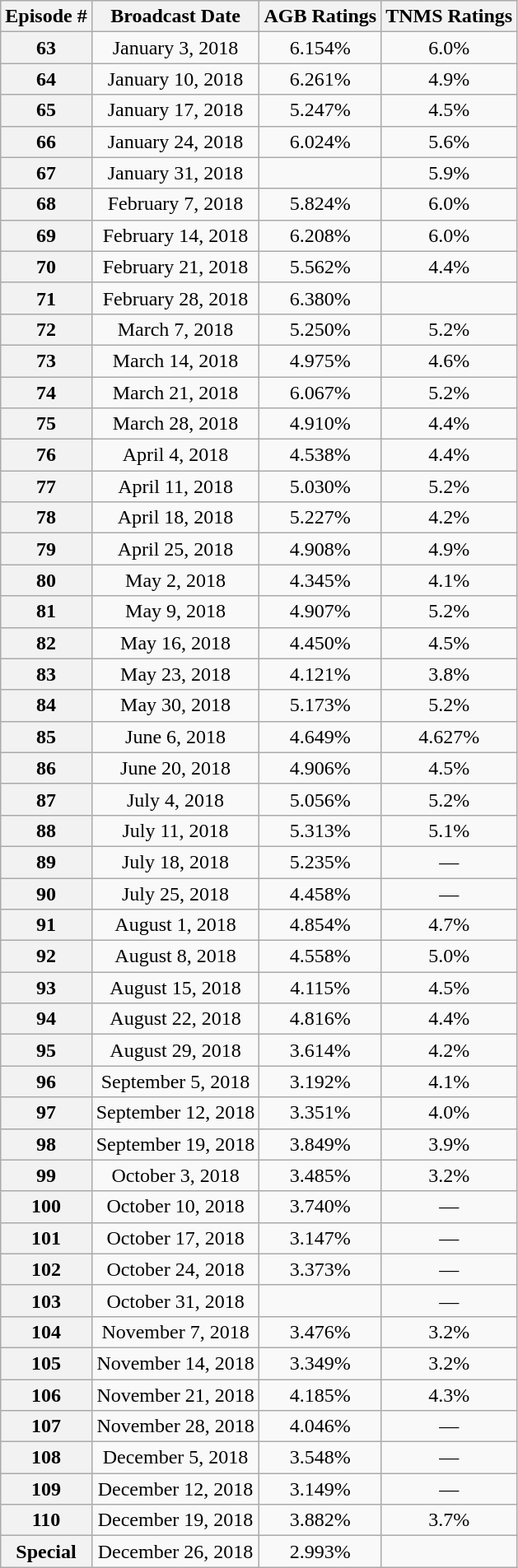<table class="wikitable sortable" style="text-align:center;">
<tr>
<th>Episode #</th>
<th>Broadcast Date</th>
<th>AGB Ratings<br></th>
<th>TNMS Ratings<br></th>
</tr>
<tr>
<th>63</th>
<td>January 3, 2018</td>
<td>6.154%</td>
<td>6.0%</td>
</tr>
<tr>
<th>64</th>
<td>January 10, 2018</td>
<td>6.261%</td>
<td>4.9%</td>
</tr>
<tr>
<th>65</th>
<td>January 17, 2018</td>
<td>5.247%</td>
<td>4.5%</td>
</tr>
<tr>
<th>66</th>
<td>January 24, 2018</td>
<td>6.024%</td>
<td>5.6%</td>
</tr>
<tr>
<th>67</th>
<td>January 31, 2018</td>
<td></td>
<td>5.9%</td>
</tr>
<tr>
<th>68</th>
<td>February 7, 2018</td>
<td>5.824%</td>
<td>6.0%</td>
</tr>
<tr>
<th>69</th>
<td>February 14, 2018</td>
<td>6.208%</td>
<td>6.0%</td>
</tr>
<tr>
<th>70</th>
<td>February 21, 2018</td>
<td>5.562%</td>
<td>4.4%</td>
</tr>
<tr>
<th>71</th>
<td>February 28, 2018</td>
<td>6.380%</td>
<td></td>
</tr>
<tr>
<th>72</th>
<td>March 7, 2018</td>
<td>5.250%</td>
<td>5.2%</td>
</tr>
<tr>
<th>73</th>
<td>March 14, 2018</td>
<td>4.975%</td>
<td>4.6%</td>
</tr>
<tr>
<th>74</th>
<td>March 21, 2018</td>
<td>6.067%</td>
<td>5.2%</td>
</tr>
<tr>
<th>75</th>
<td>March 28, 2018</td>
<td>4.910%</td>
<td>4.4%</td>
</tr>
<tr>
<th>76</th>
<td>April 4, 2018</td>
<td>4.538%</td>
<td>4.4%</td>
</tr>
<tr>
<th>77</th>
<td>April 11, 2018</td>
<td>5.030%</td>
<td>5.2%</td>
</tr>
<tr>
<th>78</th>
<td>April 18, 2018</td>
<td>5.227%</td>
<td>4.2%</td>
</tr>
<tr>
<th>79</th>
<td>April 25, 2018</td>
<td>4.908%</td>
<td>4.9%</td>
</tr>
<tr>
<th>80</th>
<td>May 2, 2018</td>
<td>4.345%</td>
<td>4.1%</td>
</tr>
<tr>
<th>81</th>
<td>May 9, 2018</td>
<td>4.907%</td>
<td>5.2%</td>
</tr>
<tr>
<th>82</th>
<td>May 16, 2018</td>
<td>4.450%</td>
<td>4.5%</td>
</tr>
<tr>
<th>83</th>
<td>May 23, 2018</td>
<td>4.121%</td>
<td>3.8%</td>
</tr>
<tr>
<th>84</th>
<td>May 30, 2018</td>
<td>5.173%</td>
<td>5.2%</td>
</tr>
<tr>
<th>85</th>
<td>June 6, 2018</td>
<td>4.649%</td>
<td>4.627%</td>
</tr>
<tr>
<th>86</th>
<td>June 20, 2018</td>
<td>4.906%</td>
<td>4.5%</td>
</tr>
<tr>
<th>87</th>
<td>July 4, 2018</td>
<td>5.056%</td>
<td>5.2%</td>
</tr>
<tr>
<th>88</th>
<td>July 11, 2018</td>
<td>5.313%</td>
<td>5.1%</td>
</tr>
<tr>
<th>89</th>
<td>July 18, 2018</td>
<td>5.235%</td>
<td>—</td>
</tr>
<tr>
<th>90</th>
<td>July 25, 2018</td>
<td>4.458%</td>
<td>—</td>
</tr>
<tr>
<th>91</th>
<td>August 1, 2018</td>
<td>4.854%</td>
<td>4.7%</td>
</tr>
<tr>
<th>92</th>
<td>August 8, 2018</td>
<td>4.558%</td>
<td>5.0%</td>
</tr>
<tr>
<th>93</th>
<td>August 15, 2018</td>
<td>4.115%</td>
<td>4.5%</td>
</tr>
<tr>
<th>94</th>
<td>August 22, 2018</td>
<td>4.816%</td>
<td>4.4%</td>
</tr>
<tr>
<th>95</th>
<td>August 29, 2018</td>
<td>3.614%</td>
<td>4.2%</td>
</tr>
<tr>
<th>96</th>
<td>September 5, 2018</td>
<td>3.192%</td>
<td>4.1%</td>
</tr>
<tr>
<th>97</th>
<td>September 12, 2018</td>
<td>3.351%</td>
<td>4.0%</td>
</tr>
<tr>
<th>98</th>
<td>September 19, 2018</td>
<td>3.849%</td>
<td>3.9%</td>
</tr>
<tr>
<th>99</th>
<td>October 3, 2018</td>
<td>3.485%</td>
<td>3.2%</td>
</tr>
<tr>
<th>100</th>
<td>October 10, 2018</td>
<td>3.740%</td>
<td>—</td>
</tr>
<tr>
<th>101</th>
<td>October 17, 2018</td>
<td>3.147%</td>
<td>—</td>
</tr>
<tr>
<th>102</th>
<td>October 24, 2018</td>
<td>3.373%</td>
<td>—</td>
</tr>
<tr>
<th>103</th>
<td>October 31, 2018</td>
<td></td>
<td>—</td>
</tr>
<tr>
<th>104</th>
<td>November 7, 2018</td>
<td>3.476%</td>
<td>3.2%</td>
</tr>
<tr>
<th>105</th>
<td>November 14, 2018</td>
<td>3.349%</td>
<td>3.2%</td>
</tr>
<tr>
<th>106</th>
<td>November 21, 2018</td>
<td>4.185%</td>
<td>4.3%</td>
</tr>
<tr>
<th>107</th>
<td>November 28, 2018</td>
<td>4.046%</td>
<td>—</td>
</tr>
<tr>
<th>108</th>
<td>December 5, 2018</td>
<td>3.548%</td>
<td>—</td>
</tr>
<tr>
<th>109</th>
<td>December 12, 2018</td>
<td>3.149%</td>
<td>—</td>
</tr>
<tr>
<th>110</th>
<td>December 19, 2018</td>
<td>3.882%</td>
<td>3.7%</td>
</tr>
<tr>
<th>Special</th>
<td>December 26, 2018</td>
<td>2.993%</td>
<td></td>
</tr>
</table>
